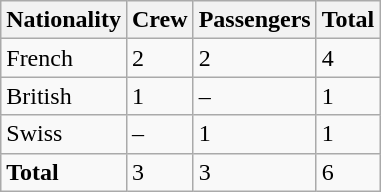<table class="wikitable">
<tr>
<th>Nationality</th>
<th>Crew</th>
<th>Passengers</th>
<th>Total</th>
</tr>
<tr>
<td>French</td>
<td>2</td>
<td>2</td>
<td>4</td>
</tr>
<tr>
<td>British</td>
<td>1</td>
<td>–</td>
<td>1</td>
</tr>
<tr>
<td>Swiss</td>
<td>–</td>
<td>1</td>
<td>1</td>
</tr>
<tr>
<td><strong>Total</strong></td>
<td>3</td>
<td>3</td>
<td>6</td>
</tr>
</table>
